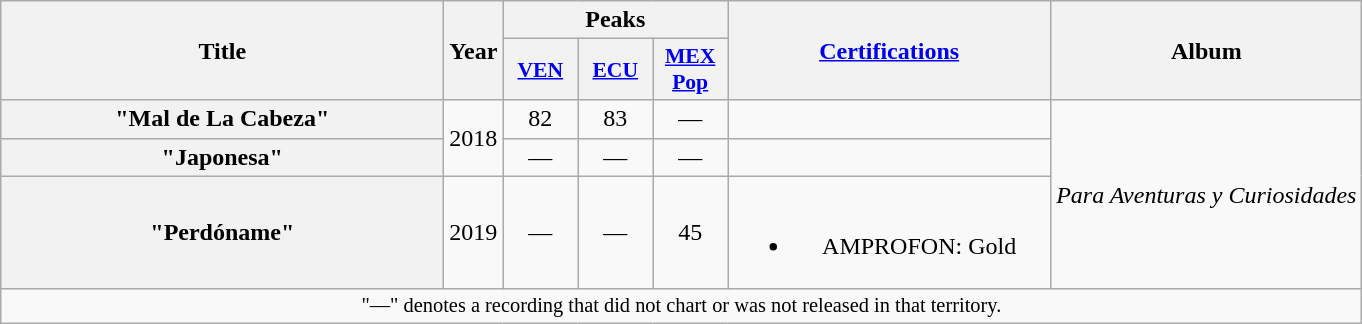<table class="wikitable plainrowheaders" style="text-align:center;">
<tr>
<th scope="col" rowspan="2" style="width:18em;">Title</th>
<th scope="col" rowspan="2" style="width:1em;">Year</th>
<th scope="col" colspan="3">Peaks</th>
<th scope="col" rowspan="2" style="width:13em;"><a href='#'>Certifications</a></th>
<th scope="col" rowspan="2">Album</th>
</tr>
<tr>
<th scope="col" style="width:3em;font-size:90%;"><a href='#'>VEN</a><br></th>
<th scope="col" style="width:3em;font-size:90%;"><a href='#'>ECU</a><br></th>
<th scope="col" style="width:3em;font-size:90%;"><a href='#'>MEX<br>Pop</a><br></th>
</tr>
<tr>
<th scope="row">"Mal de La Cabeza"<br></th>
<td rowspan="2">2018</td>
<td>82</td>
<td>83</td>
<td>—</td>
<td></td>
<td rowspan="3"><em>Para Aventuras y Curiosidades</em></td>
</tr>
<tr>
<th scope="row">"Japonesa"</th>
<td>—</td>
<td>—</td>
<td>—</td>
<td></td>
</tr>
<tr>
<th scope="row">"Perdóname"</th>
<td>2019</td>
<td>—</td>
<td>—</td>
<td>45</td>
<td><br><ul><li>AMPROFON: Gold</li></ul></td>
</tr>
<tr>
<td colspan="15" style="text-align:center; font-size:85%;">"—" denotes a recording that did not chart or was not released in that territory.</td>
</tr>
</table>
